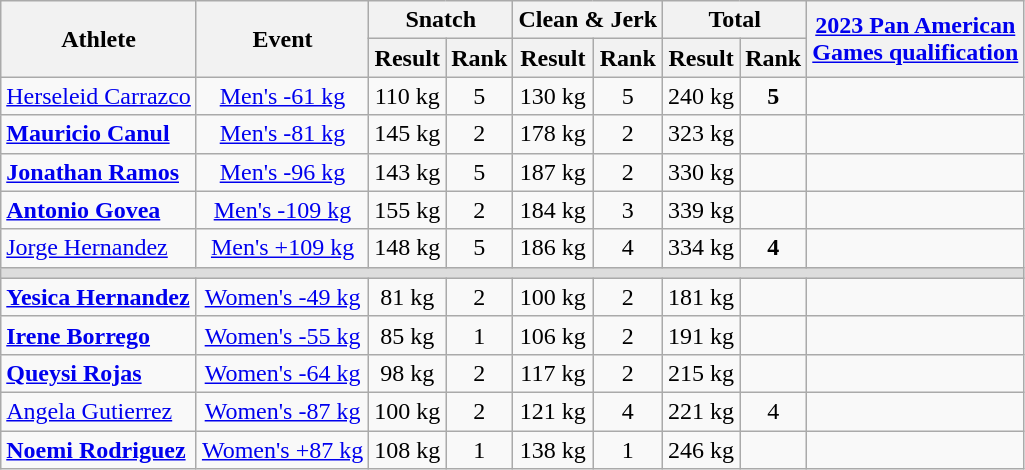<table class="wikitable">
<tr>
<th rowspan="2">Athlete</th>
<th rowspan="2">Event</th>
<th colspan="2">Snatch</th>
<th colspan="2">Clean & Jerk</th>
<th colspan="2">Total</th>
<th rowspan="2"><a href='#'>2023 Pan American <br> Games qualification</a></th>
</tr>
<tr>
<th>Result</th>
<th>Rank</th>
<th>Result</th>
<th>Rank</th>
<th>Result</th>
<th>Rank</th>
</tr>
<tr align="center">
<td align="left"><a href='#'>Herseleid Carrazco</a></td>
<td><a href='#'>Men's -61 kg</a></td>
<td>110 kg</td>
<td>5</td>
<td>130 kg</td>
<td>5</td>
<td>240 kg</td>
<td><strong>5</strong></td>
<td></td>
</tr>
<tr align="center">
<td align="left"><strong><a href='#'>Mauricio Canul</a></strong></td>
<td><a href='#'>Men's -81 kg</a></td>
<td>145 kg</td>
<td>2</td>
<td>178 kg</td>
<td>2</td>
<td>323 kg</td>
<td><strong></strong></td>
<td></td>
</tr>
<tr align="center">
<td align="left"><strong><a href='#'>Jonathan Ramos</a></strong></td>
<td><a href='#'>Men's -96 kg</a></td>
<td>143 kg</td>
<td>5</td>
<td>187 kg</td>
<td>2</td>
<td>330 kg</td>
<td><strong></strong></td>
<td></td>
</tr>
<tr align="center">
<td align="left"><strong><a href='#'>Antonio Govea</a></strong></td>
<td><a href='#'>Men's -109 kg</a></td>
<td>155 kg</td>
<td>2</td>
<td>184 kg</td>
<td>3</td>
<td>339 kg</td>
<td><strong></strong></td>
<td></td>
</tr>
<tr align="center">
<td align="left"><a href='#'>Jorge Hernandez</a></td>
<td><a href='#'>Men's +109 kg</a></td>
<td>148 kg</td>
<td>5</td>
<td>186 kg</td>
<td>4</td>
<td>334 kg</td>
<td><strong>4</strong></td>
<td></td>
</tr>
<tr bgcolor="#ddd">
<td colspan="9"></td>
</tr>
<tr align="center">
<td align="left"><a href='#'><strong>Yesica Hernandez</strong></a></td>
<td><a href='#'>Women's -49 kg</a></td>
<td>81 kg</td>
<td>2</td>
<td>100 kg</td>
<td>2</td>
<td>181 kg</td>
<td></td>
<td></td>
</tr>
<tr align="center">
<td align="left"><strong><a href='#'>Irene Borrego</a></strong></td>
<td><a href='#'>Women's -55 kg</a></td>
<td>85 kg</td>
<td>1</td>
<td>106 kg</td>
<td>2</td>
<td>191 kg</td>
<td></td>
<td></td>
</tr>
<tr align="center">
<td align="left"><strong><a href='#'>Queysi Rojas</a></strong></td>
<td><a href='#'>Women's -64 kg</a></td>
<td>98 kg</td>
<td>2</td>
<td>117 kg</td>
<td>2</td>
<td>215 kg</td>
<td></td>
<td></td>
</tr>
<tr align="center">
<td align="left"><a href='#'>Angela Gutierrez</a></td>
<td><a href='#'>Women's -87 kg</a></td>
<td>100 kg</td>
<td>2</td>
<td>121 kg</td>
<td>4</td>
<td>221 kg</td>
<td>4</td>
<td></td>
</tr>
<tr align="center">
<td align="left"><strong><a href='#'>Noemi Rodriguez</a></strong></td>
<td><a href='#'>Women's +87 kg</a></td>
<td>108 kg</td>
<td>1</td>
<td>138 kg</td>
<td>1</td>
<td>246 kg</td>
<td></td>
<td></td>
</tr>
</table>
